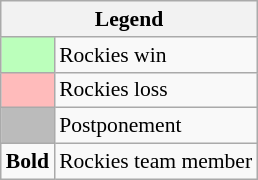<table class="wikitable" style="font-size:90%">
<tr>
<th colspan="2">Legend</th>
</tr>
<tr>
<td bgcolor="#bbffbb"> </td>
<td>Rockies win</td>
</tr>
<tr>
<td bgcolor="#ffbbbb"> </td>
<td>Rockies loss</td>
</tr>
<tr>
<td bgcolor="#bbbbbb"> </td>
<td>Postponement</td>
</tr>
<tr>
<td><strong>Bold</strong></td>
<td>Rockies team member</td>
</tr>
</table>
